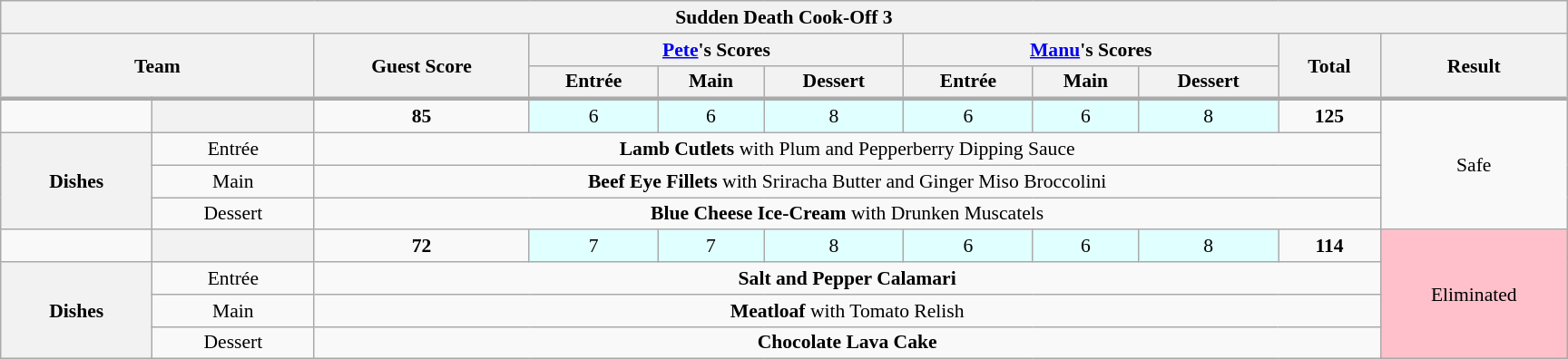<table class="wikitable plainrowheaders" style="margin:1em auto; text-align:center; font-size:90%; width:80em;">
<tr>
<th colspan="18" >Sudden Death Cook-Off 3</th>
</tr>
<tr>
<th rowspan="2" colspan="2" style="width:20%">Team</th>
<th scope="col" rowspan="2">Guest Score<br><small></small></th>
<th scope="col" colspan="3"><a href='#'>Pete</a>'s Scores</th>
<th scope="col" colspan="3"><a href='#'>Manu</a>'s Scores</th>
<th scope="col" rowspan="2">Total<br><small></small></th>
<th scope="col" rowspan="2">Result</th>
</tr>
<tr>
<th scope="col">Entrée</th>
<th scope="col">Main</th>
<th scope="col">Dessert</th>
<th scope="col">Entrée</th>
<th scope="col">Main</th>
<th scope="col">Dessert</th>
</tr>
<tr style="border-top:3px solid #aaa;">
<td></td>
<th style="text-align:centre"></th>
<td><strong>85</strong></td>
<td bgcolor="#e0ffff">6</td>
<td bgcolor="#e0ffff">6</td>
<td bgcolor="#e0ffff">8</td>
<td bgcolor="#e0ffff">6</td>
<td bgcolor="#e0ffff">6</td>
<td bgcolor="#e0ffff">8</td>
<td><strong>125</strong></td>
<td rowspan="4">Safe</td>
</tr>
<tr>
<th rowspan="3">Dishes</th>
<td>Entrée</td>
<td colspan="8"><strong>Lamb Cutlets</strong> with Plum and Pepperberry Dipping Sauce</td>
</tr>
<tr>
<td>Main</td>
<td colspan="8"><strong>Beef Eye Fillets</strong> with Sriracha Butter and Ginger Miso Broccolini</td>
</tr>
<tr>
<td>Dessert</td>
<td colspan="8"><strong>Blue Cheese Ice-Cream</strong> with Drunken Muscatels</td>
</tr>
<tr>
<td></td>
<th style="text-align:centre"></th>
<td><strong>72</strong></td>
<td bgcolor="#e0ffff">7</td>
<td bgcolor="#e0ffff">7</td>
<td bgcolor="#e0ffff">8</td>
<td bgcolor="#e0ffff">6</td>
<td bgcolor="#e0ffff">6</td>
<td bgcolor="#e0ffff">8</td>
<td><strong>114</strong></td>
<td style="background:pink" rowspan="4">Eliminated</td>
</tr>
<tr>
<th rowspan="3">Dishes</th>
<td>Entrée</td>
<td colspan="8"><strong>Salt and Pepper Calamari</strong></td>
</tr>
<tr>
<td>Main</td>
<td colspan="8"><strong>Meatloaf</strong> with Tomato Relish</td>
</tr>
<tr>
<td>Dessert</td>
<td colspan="8"><strong>Chocolate Lava Cake</strong></td>
</tr>
</table>
